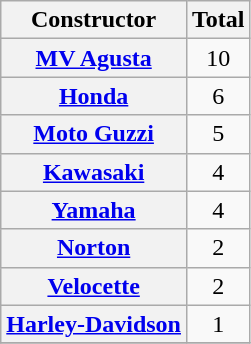<table class="wikitable plainrowheaders sortable">
<tr>
<th scope="col">Constructor</th>
<th scope="col">Total</th>
</tr>
<tr>
<th scope="row"> <a href='#'>MV Agusta</a></th>
<td align=center>10</td>
</tr>
<tr>
<th scope="row"> <a href='#'>Honda</a></th>
<td align=center>6</td>
</tr>
<tr>
<th scope="row"> <a href='#'>Moto Guzzi</a></th>
<td align=center>5</td>
</tr>
<tr>
<th scope="row"> <a href='#'>Kawasaki</a></th>
<td align=center>4</td>
</tr>
<tr>
<th scope="row"> <a href='#'>Yamaha</a></th>
<td align=center>4</td>
</tr>
<tr>
<th scope="row"> <a href='#'>Norton</a></th>
<td align=center>2</td>
</tr>
<tr>
<th scope="row"> <a href='#'>Velocette</a></th>
<td align=center>2</td>
</tr>
<tr>
<th scope="row"> <a href='#'>Harley-Davidson</a></th>
<td align=center>1</td>
</tr>
<tr>
</tr>
</table>
